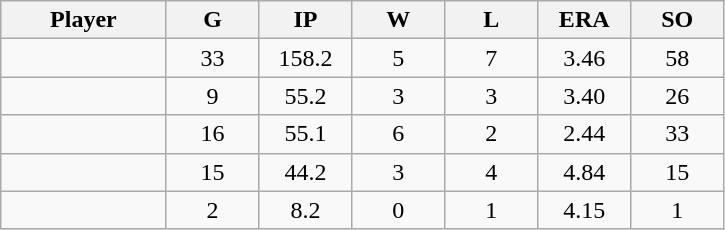<table class="wikitable sortable">
<tr>
<th bgcolor="#DDDDFF" width="16%">Player</th>
<th bgcolor="#DDDDFF" width="9%">G</th>
<th bgcolor="#DDDDFF" width="9%">IP</th>
<th bgcolor="#DDDDFF" width="9%">W</th>
<th bgcolor="#DDDDFF" width="9%">L</th>
<th bgcolor="#DDDDFF" width="9%">ERA</th>
<th bgcolor="#DDDDFF" width="9%">SO</th>
</tr>
<tr align="center">
<td></td>
<td>33</td>
<td>158.2</td>
<td>5</td>
<td>7</td>
<td>3.46</td>
<td>58</td>
</tr>
<tr align="center">
<td></td>
<td>9</td>
<td>55.2</td>
<td>3</td>
<td>3</td>
<td>3.40</td>
<td>26</td>
</tr>
<tr align="center">
<td></td>
<td>16</td>
<td>55.1</td>
<td>6</td>
<td>2</td>
<td>2.44</td>
<td>33</td>
</tr>
<tr align="center">
<td></td>
<td>15</td>
<td>44.2</td>
<td>3</td>
<td>4</td>
<td>4.84</td>
<td>15</td>
</tr>
<tr align="center">
<td></td>
<td>2</td>
<td>8.2</td>
<td>0</td>
<td>1</td>
<td>4.15</td>
<td>1</td>
</tr>
</table>
